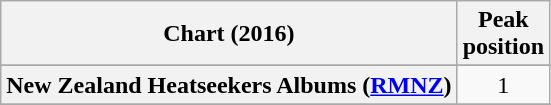<table class="wikitable sortable plainrowheaders" style="text-align:center">
<tr>
<th scope="col">Chart (2016)</th>
<th scope="col">Peak<br> position</th>
</tr>
<tr>
</tr>
<tr>
</tr>
<tr>
</tr>
<tr>
<th scope="row">New Zealand Heatseekers Albums (<a href='#'>RMNZ</a>)</th>
<td>1</td>
</tr>
<tr>
</tr>
<tr>
</tr>
<tr>
</tr>
</table>
